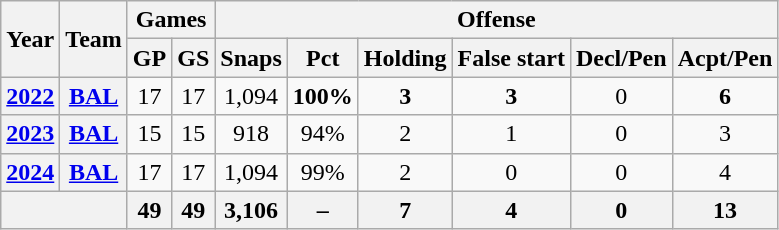<table class="wikitable" style="text-align:center;">
<tr>
<th rowspan="2">Year</th>
<th rowspan="2">Team</th>
<th colspan="2">Games</th>
<th colspan="8">Offense</th>
</tr>
<tr>
<th>GP</th>
<th>GS</th>
<th>Snaps</th>
<th>Pct</th>
<th>Holding</th>
<th>False start</th>
<th>Decl/Pen</th>
<th>Acpt/Pen</th>
</tr>
<tr>
<th><a href='#'>2022</a></th>
<th><a href='#'>BAL</a></th>
<td>17</td>
<td>17</td>
<td>1,094</td>
<td><strong>100%</strong></td>
<td><strong>3</strong></td>
<td><strong>3</strong></td>
<td>0</td>
<td><strong>6</strong></td>
</tr>
<tr>
<th><a href='#'>2023</a></th>
<th><a href='#'>BAL</a></th>
<td>15</td>
<td>15</td>
<td>918</td>
<td>94%</td>
<td>2</td>
<td>1</td>
<td>0</td>
<td>3</td>
</tr>
<tr>
<th><a href='#'>2024</a></th>
<th><a href='#'>BAL</a></th>
<td>17</td>
<td>17</td>
<td>1,094</td>
<td>99%</td>
<td>2</td>
<td>0</td>
<td>0</td>
<td>4</td>
</tr>
<tr>
<th colspan="2"></th>
<th>49</th>
<th>49</th>
<th>3,106</th>
<th>–</th>
<th>7</th>
<th>4</th>
<th>0</th>
<th>13</th>
</tr>
</table>
